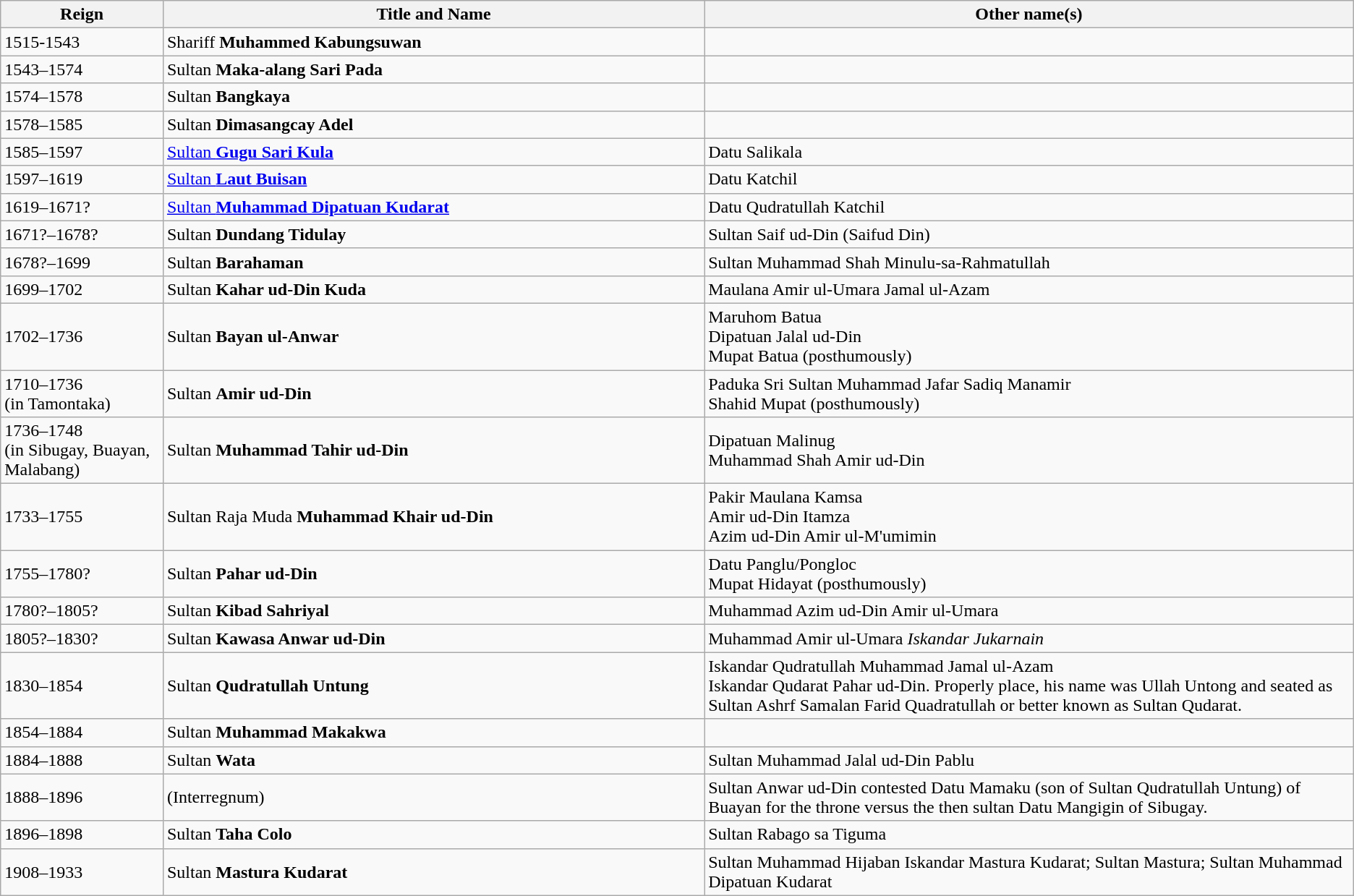<table class="wikitable">
<tr>
<th>Reign</th>
<th width = 40%>Title and Name</th>
<th>Other name(s)</th>
</tr>
<tr>
<td>1515-1543</td>
<td>Shariff <strong>Muhammed Kabungsuwan</strong></td>
<td></td>
</tr>
<tr>
<td>1543–1574</td>
<td>Sultan <strong>Maka-alang Sari Pada</strong></td>
<td></td>
</tr>
<tr>
<td>1574–1578</td>
<td>Sultan <strong>Bangkaya</strong></td>
<td></td>
</tr>
<tr>
<td>1578–1585</td>
<td>Sultan <strong>Dimasangcay Adel</strong></td>
<td></td>
</tr>
<tr>
<td>1585–1597</td>
<td><a href='#'>Sultan <strong>Gugu Sari Kula</strong></a></td>
<td>Datu Salikala</td>
</tr>
<tr>
<td>1597–1619</td>
<td><a href='#'>Sultan <strong>Laut Buisan</strong></a></td>
<td>Datu Katchil</td>
</tr>
<tr>
<td>1619–1671?</td>
<td><a href='#'>Sultan <strong>Muhammad Dipatuan Kudarat</strong></a></td>
<td>Datu Qudratullah Katchil</td>
</tr>
<tr>
<td>1671?–1678?</td>
<td>Sultan <strong>Dundang Tidulay</strong></td>
<td>Sultan Saif ud-Din (Saifud Din)</td>
</tr>
<tr>
<td>1678?–1699</td>
<td>Sultan <strong>Barahaman</strong></td>
<td>Sultan Muhammad Shah Minulu-sa-Rahmatullah</td>
</tr>
<tr>
<td>1699–1702</td>
<td>Sultan <strong>Kahar ud-Din Kuda</strong></td>
<td>Maulana Amir ul-Umara Jamal ul-Azam</td>
</tr>
<tr>
<td>1702–1736</td>
<td>Sultan <strong>Bayan ul-Anwar</strong></td>
<td>Maruhom Batua<br>Dipatuan Jalal ud-Din<br>Mupat Batua (posthumously)</td>
</tr>
<tr>
<td>1710–1736<br>(in Tamontaka)</td>
<td>Sultan <strong>Amir ud-Din</strong></td>
<td>Paduka Sri Sultan Muhammad Jafar Sadiq Manamir<br>Shahid Mupat (posthumously)</td>
</tr>
<tr>
<td>1736–1748<br>(in Sibugay, Buayan, Malabang)</td>
<td>Sultan <strong>Muhammad Tahir ud-Din</strong></td>
<td>Dipatuan Malinug<br>Muhammad Shah Amir ud-Din</td>
</tr>
<tr>
<td>1733–1755<br></td>
<td>Sultan Raja Muda <strong>Muhammad Khair ud-Din</strong></td>
<td>Pakir Maulana Kamsa<br>Amir ud-Din Itamza<br>Azim ud-Din Amir ul-M'umimin</td>
</tr>
<tr>
<td>1755–1780?</td>
<td>Sultan <strong>Pahar ud-Din</strong></td>
<td>Datu Panglu/Pongloc<br>Mupat Hidayat (posthumously)</td>
</tr>
<tr>
<td>1780?–1805?</td>
<td>Sultan <strong>Kibad Sahriyal</strong></td>
<td>Muhammad Azim ud-Din Amir ul-Umara</td>
</tr>
<tr>
<td>1805?–1830?</td>
<td>Sultan <strong>Kawasa Anwar ud-Din</strong></td>
<td>Muhammad Amir ul-Umara <em>Iskandar Jukarnain</em></td>
</tr>
<tr>
<td>1830–1854</td>
<td>Sultan <strong>Qudratullah Untung</strong></td>
<td>Iskandar Qudratullah Muhammad Jamal ul-Azam<br>Iskandar Qudarat Pahar ud-Din. Properly place, his name was Ullah Untong and seated as Sultan Ashrf Samalan Farid Quadratullah or better known as Sultan Qudarat.</td>
</tr>
<tr>
<td>1854–1884</td>
<td>Sultan <strong>Muhammad Makakwa</strong></td>
<td></td>
</tr>
<tr>
<td>1884–1888</td>
<td>Sultan <strong>Wata</strong></td>
<td>Sultan Muhammad Jalal ud-Din Pablu</td>
</tr>
<tr>
<td>1888–1896</td>
<td>(Interregnum)</td>
<td>Sultan Anwar ud-Din contested Datu Mamaku (son of Sultan Qudratullah Untung) of Buayan for the throne versus the then sultan Datu Mangigin of Sibugay.</td>
</tr>
<tr>
<td>1896–1898</td>
<td>Sultan <strong>Taha Colo</strong></td>
<td>Sultan Rabago sa Tiguma</td>
</tr>
<tr>
<td>1908–1933</td>
<td>Sultan <strong>Mastura Kudarat</strong></td>
<td>Sultan Muhammad Hijaban Iskandar Mastura Kudarat; Sultan Mastura; Sultan Muhammad Dipatuan Kudarat</td>
</tr>
</table>
